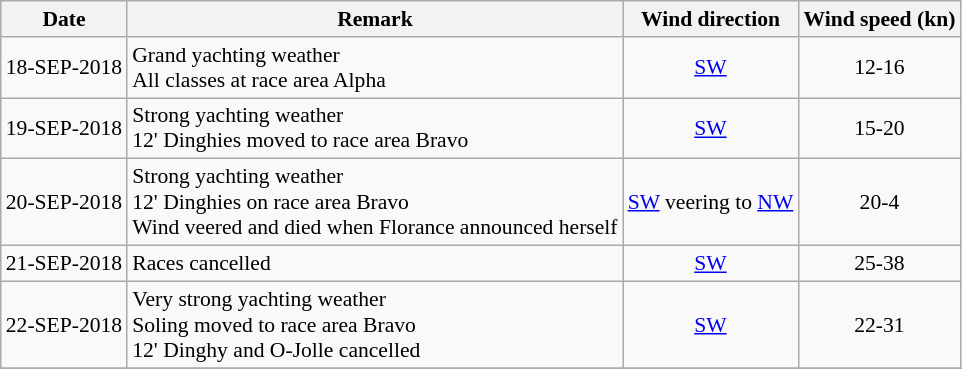<table class="wikitable" style="text-align:right; font-size:90%">
<tr>
<th>Date</th>
<th>Remark</th>
<th>Wind direction</th>
<th>Wind speed (kn)</th>
</tr>
<tr>
<td>18-SEP-2018</td>
<td align=left>Grand yachting weather<br>All classes at race area Alpha</td>
<td align=center><a href='#'>SW</a></td>
<td align=center>12-16</td>
</tr>
<tr>
<td>19-SEP-2018</td>
<td align=left>Strong yachting weather<br>12' Dinghies moved to race area Bravo</td>
<td align=center><a href='#'>SW</a></td>
<td align=center>15-20</td>
</tr>
<tr>
<td>20-SEP-2018</td>
<td align=left>Strong yachting weather<br>12' Dinghies on race area Bravo<br>Wind veered and died when Florance announced herself</td>
<td align=center><a href='#'>SW</a> veering to <a href='#'>NW</a></td>
<td align=center>20-4</td>
</tr>
<tr>
<td>21-SEP-2018</td>
<td align=left>Races cancelled</td>
<td align=center><a href='#'>SW</a></td>
<td align=center>25-38</td>
</tr>
<tr>
<td>22-SEP-2018</td>
<td align=left>Very strong yachting weather<br>Soling moved to race area Bravo<br>12' Dinghy and O-Jolle cancelled</td>
<td align=center><a href='#'>SW</a></td>
<td align=center>22-31</td>
</tr>
<tr>
</tr>
</table>
